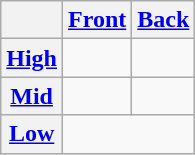<table class="wikitable" style="text-align: center;">
<tr>
<th></th>
<th><a href='#'>Front</a></th>
<th><a href='#'>Back</a></th>
</tr>
<tr>
<th><a href='#'>High</a></th>
<td></td>
<td></td>
</tr>
<tr>
<th><a href='#'>Mid</a></th>
<td></td>
<td></td>
</tr>
<tr>
<th><a href='#'>Low</a></th>
<td colspan="2"></td>
</tr>
</table>
